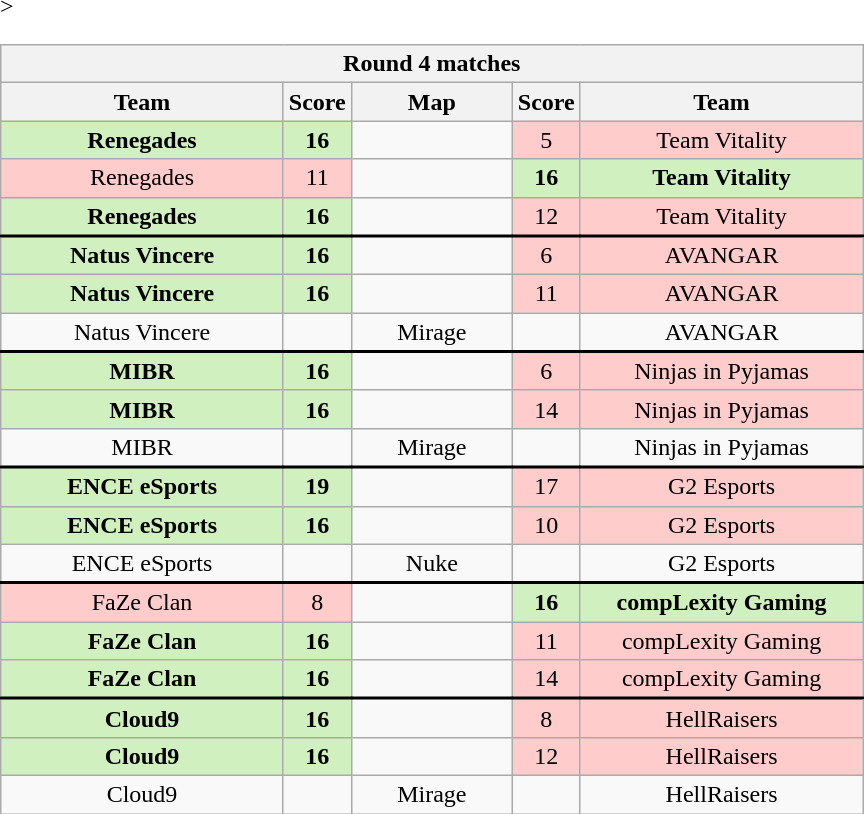<table class="wikitable" style="text-align: center;">
<tr>
<th colspan=5>Round 4 matches</th>
</tr>
<tr <noinclude>>
<th width="181px">Team</th>
<th width="20px">Score</th>
<th width="100px">Map</th>
<th width="20px">Score</th>
<th width="181px">Team</noinclude></th>
</tr>
<tr>
<td style="background: #D0F0C0;"><strong>Renegades</strong></td>
<td style="background: #D0F0C0;"><strong>16</strong></td>
<td></td>
<td style="background: #FFCCCC;">5</td>
<td style="background: #FFCCCC;">Team Vitality</td>
</tr>
<tr>
<td style="background: #FFCCCC;">Renegades</td>
<td style="background: #FFCCCC;">11</td>
<td></td>
<td style="background: #D0F0C0;"><strong>16</strong></td>
<td style="background: #D0F0C0;"><strong>Team Vitality</strong></td>
</tr>
<tr style="text-align:center;border-width:0 0 2px 0; border-style:solid;border-color:black;">
<td style="background: #D0F0C0;"><strong>Renegades</strong></td>
<td style="background: #D0F0C0;"><strong>16</strong></td>
<td></td>
<td style="background: #FFCCCC;">12</td>
<td style="background: #FFCCCC;">Team Vitality</td>
</tr>
<tr>
<td style="background: #D0F0C0;"><strong>Natus Vincere</strong></td>
<td style="background: #D0F0C0;"><strong>16</strong></td>
<td></td>
<td style="background: #FFCCCC;">6</td>
<td style="background: #FFCCCC;">AVANGAR</td>
</tr>
<tr>
<td style="background: #D0F0C0;"><strong>Natus Vincere</strong></td>
<td style="background: #D0F0C0;"><strong>16</strong></td>
<td></td>
<td style="background: #FFCCCC;">11</td>
<td style="background: #FFCCCC;">AVANGAR</td>
</tr>
<tr style="text-align:center;border-width:0 0 2px 0; border-style:solid;border-color:black;">
<td>Natus Vincere</td>
<td></td>
<td>Mirage</td>
<td></td>
<td>AVANGAR</td>
</tr>
<tr>
<td style="background: #D0F0C0;"><strong>MIBR</strong></td>
<td style="background: #D0F0C0;"><strong>16</strong></td>
<td></td>
<td style="background: #FFCCCC;">6</td>
<td style="background: #FFCCCC;">Ninjas in Pyjamas</td>
</tr>
<tr>
<td style="background: #D0F0C0;"><strong>MIBR</strong></td>
<td style="background: #D0F0C0;"><strong>16</strong></td>
<td></td>
<td style="background: #FFCCCC;">14</td>
<td style="background: #FFCCCC;">Ninjas in Pyjamas</td>
</tr>
<tr style="text-align:center;border-width:0 0 2px 0; border-style:solid;border-color:black;">
<td>MIBR</td>
<td></td>
<td>Mirage</td>
<td></td>
<td>Ninjas in Pyjamas</td>
</tr>
<tr>
<td style="background: #D0F0C0;"><strong>ENCE eSports</strong></td>
<td style="background: #D0F0C0;"><strong>19</strong></td>
<td></td>
<td style="background: #FFCCCC;">17</td>
<td style="background: #FFCCCC;">G2 Esports</td>
</tr>
<tr>
<td style="background: #D0F0C0;"><strong>ENCE eSports</strong></td>
<td style="background: #D0F0C0;"><strong>16</strong></td>
<td></td>
<td style="background: #FFCCCC;">10</td>
<td style="background: #FFCCCC;">G2 Esports</td>
</tr>
<tr style="text-align:center;border-width:0 0 2px 0; border-style:solid;border-color:black;">
<td>ENCE eSports</td>
<td></td>
<td>Nuke</td>
<td></td>
<td>G2 Esports</td>
</tr>
<tr>
<td style="background: #FFCCCC;">FaZe Clan</td>
<td style="background: #FFCCCC;">8</td>
<td></td>
<td style="background: #D0F0C0;"><strong>16</strong></td>
<td style="background: #D0F0C0;"><strong>compLexity Gaming</strong></td>
</tr>
<tr>
<td style="background: #D0F0C0;"><strong>FaZe Clan</strong></td>
<td style="background: #D0F0C0;"><strong>16</strong></td>
<td></td>
<td style="background: #FFCCCC;">11</td>
<td style="background: #FFCCCC;">compLexity Gaming</td>
</tr>
<tr style="text-align:center;border-width:0 0 2px 0; border-style:solid;border-color:black;">
<td style="background: #D0F0C0;"><strong>FaZe Clan</strong></td>
<td style="background: #D0F0C0;"><strong>16</strong></td>
<td></td>
<td style="background: #FFCCCC;">14</td>
<td style="background: #FFCCCC;">compLexity Gaming</td>
</tr>
<tr>
<td style="background: #D0F0C0;"><strong>Cloud9</strong></td>
<td style="background: #D0F0C0;"><strong>16</strong></td>
<td></td>
<td style="background: #FFCCCC;">8</td>
<td style="background: #FFCCCC;">HellRaisers</td>
</tr>
<tr>
<td style="background: #D0F0C0;"><strong>Cloud9</strong></td>
<td style="background: #D0F0C0;"><strong>16</strong></td>
<td></td>
<td style="background: #FFCCCC;">12</td>
<td style="background: #FFCCCC;">HellRaisers</td>
</tr>
<tr>
<td>Cloud9</td>
<td></td>
<td>Mirage</td>
<td></td>
<td>HellRaisers</td>
</tr>
</table>
